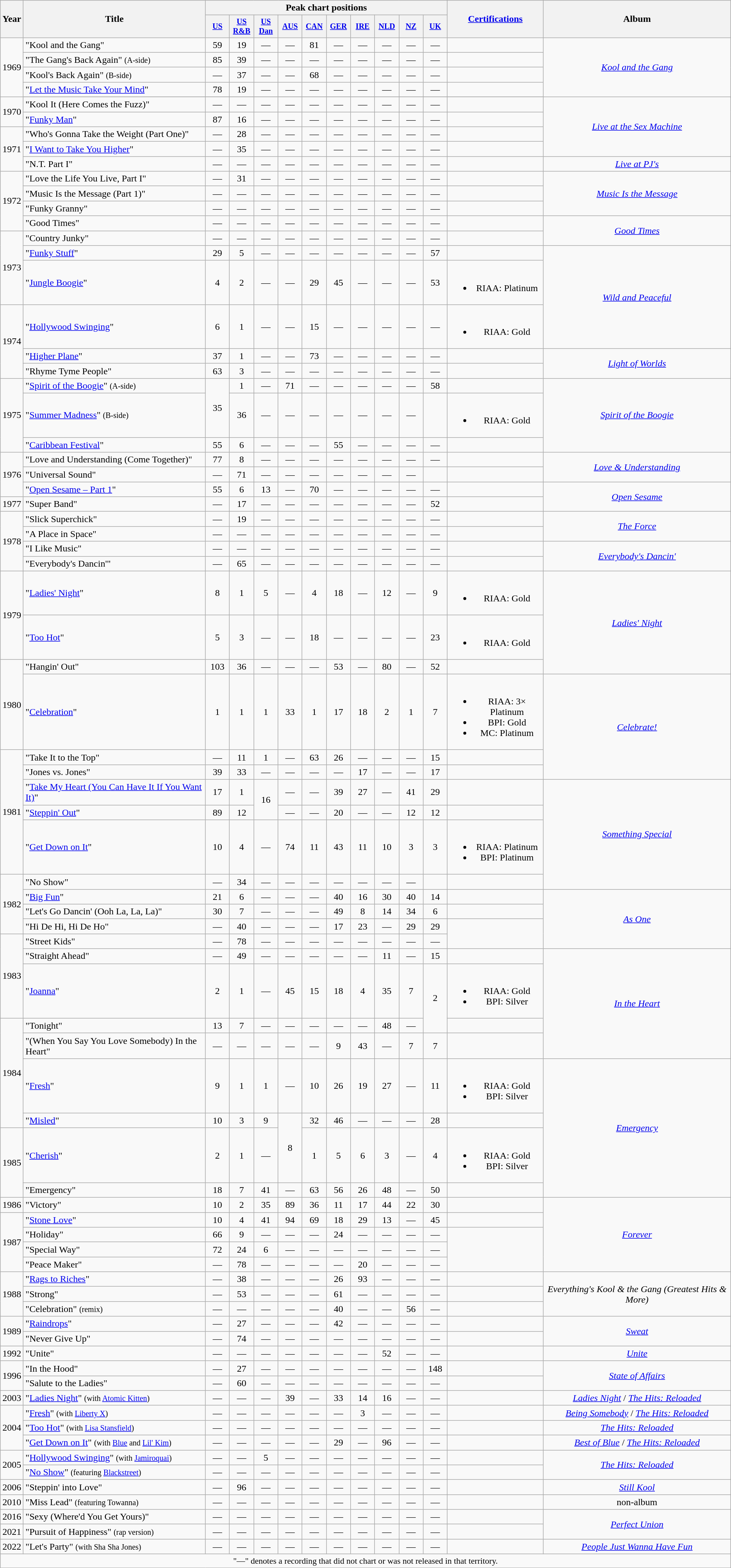<table class="wikitable" style="text-align:center;">
<tr>
<th scope="col" rowspan="2">Year</th>
<th scope="col" rowspan="2">Title</th>
<th scope="col" colspan="10">Peak chart positions</th>
<th scope="col" rowspan="2"><a href='#'>Certifications</a></th>
<th scope="col" rowspan="2">Album</th>
</tr>
<tr style="font-size:smaller;">
<th scope="col" width="35"><a href='#'>US</a><br></th>
<th scope="col" width="35"><a href='#'>US<br>R&B</a><br></th>
<th scope="col" width="35"><a href='#'>US<br>Dan</a><br></th>
<th scope="col" width="35"><a href='#'>AUS</a><br></th>
<th scope="col" width="35"><a href='#'>CAN</a><br></th>
<th scope="col" width="35"><a href='#'>GER</a><br></th>
<th scope="col" width="35"><a href='#'>IRE</a><br></th>
<th scope="col" width="35"><a href='#'>NLD</a><br></th>
<th scope="col" width="35"><a href='#'>NZ</a><br></th>
<th scope="col" width="35"><a href='#'>UK</a><br></th>
</tr>
<tr>
<td rowspan="4">1969</td>
<td style="text-align:left">"Kool and the Gang"</td>
<td>59</td>
<td>19</td>
<td>—</td>
<td>—</td>
<td>81</td>
<td>—</td>
<td>—</td>
<td>—</td>
<td>—</td>
<td>—</td>
<td></td>
<td rowspan="5"><em><a href='#'>Kool and the Gang</a></em></td>
</tr>
<tr>
<td style="text-align:left">"The Gang's Back Again" <small>(A-side)</small></td>
<td>85</td>
<td>39</td>
<td>—</td>
<td>—</td>
<td>—</td>
<td>—</td>
<td>—</td>
<td>—</td>
<td>—</td>
<td>—</td>
<td></td>
</tr>
<tr>
<td style="text-align:left">"Kool's Back Again" <small>(B-side)</small></td>
<td>—</td>
<td>37</td>
<td>—</td>
<td>—</td>
<td>68</td>
<td>—</td>
<td>—</td>
<td>—</td>
<td>—</td>
<td>—</td>
<td></td>
</tr>
<tr>
<td style="text-align:left">"<a href='#'>Let the Music Take Your Mind</a>"</td>
<td>78</td>
<td>19</td>
<td>—</td>
<td>—</td>
<td>—</td>
<td>—</td>
<td>—</td>
<td>—</td>
<td>—</td>
<td>—</td>
<td></td>
</tr>
<tr>
<td rowspan="3">1970</td>
</tr>
<tr>
<td style="text-align:left">"Kool It (Here Comes the Fuzz)"</td>
<td>—</td>
<td>—</td>
<td>—</td>
<td>—</td>
<td>—</td>
<td>—</td>
<td>—</td>
<td>—</td>
<td>—</td>
<td>—</td>
<td></td>
<td rowspan="4"><em><a href='#'>Live at the Sex Machine</a></em></td>
</tr>
<tr>
<td style="text-align:left">"<a href='#'>Funky Man</a>"</td>
<td>87</td>
<td>16</td>
<td>—</td>
<td>—</td>
<td>—</td>
<td>—</td>
<td>—</td>
<td>—</td>
<td>—</td>
<td>—</td>
<td></td>
</tr>
<tr>
<td rowspan="3">1971</td>
<td style="text-align:left">"Who's Gonna Take the Weight (Part One)"</td>
<td>—</td>
<td>28</td>
<td>—</td>
<td>—</td>
<td>—</td>
<td>—</td>
<td>—</td>
<td>—</td>
<td>—</td>
<td>—</td>
<td></td>
</tr>
<tr>
<td style="text-align:left">"<a href='#'>I Want to Take You Higher</a>"</td>
<td>—</td>
<td>35</td>
<td>—</td>
<td>—</td>
<td>—</td>
<td>—</td>
<td>—</td>
<td>—</td>
<td>—</td>
<td>—</td>
</tr>
<tr>
<td style="text-align:left">"N.T. Part I"</td>
<td>—</td>
<td>—</td>
<td>—</td>
<td>—</td>
<td>—</td>
<td>—</td>
<td>—</td>
<td>—</td>
<td>—</td>
<td>—</td>
<td></td>
<td><em><a href='#'>Live at PJ's</a></em></td>
</tr>
<tr>
<td rowspan="4">1972</td>
<td style="text-align:left">"Love the Life You Live, Part I"</td>
<td>—</td>
<td>31</td>
<td>—</td>
<td>—</td>
<td>—</td>
<td>—</td>
<td>—</td>
<td>—</td>
<td>—</td>
<td>—</td>
<td></td>
<td rowspan="3"><em><a href='#'>Music Is the Message</a></em></td>
</tr>
<tr>
<td style="text-align:left">"Music Is the Message (Part 1)"</td>
<td>—</td>
<td>—</td>
<td>—</td>
<td>—</td>
<td>—</td>
<td>—</td>
<td>—</td>
<td>—</td>
<td>—</td>
<td>—</td>
<td></td>
</tr>
<tr>
<td style="text-align:left">"Funky Granny"</td>
<td>—</td>
<td>—</td>
<td>—</td>
<td>—</td>
<td>—</td>
<td>—</td>
<td>—</td>
<td>—</td>
<td>—</td>
<td>—</td>
<td></td>
</tr>
<tr>
<td style="text-align:left">"Good Times"</td>
<td>—</td>
<td>—</td>
<td>—</td>
<td>—</td>
<td>—</td>
<td>—</td>
<td>—</td>
<td>—</td>
<td>—</td>
<td>—</td>
<td></td>
<td rowspan="2"><em><a href='#'>Good Times</a></em></td>
</tr>
<tr>
<td rowspan="3">1973</td>
<td style="text-align:left">"Country Junky"</td>
<td>—</td>
<td>—</td>
<td>—</td>
<td>—</td>
<td>—</td>
<td>—</td>
<td>—</td>
<td>—</td>
<td>—</td>
<td>—</td>
<td></td>
</tr>
<tr>
<td style="text-align:left">"<a href='#'>Funky Stuff</a>"</td>
<td>29</td>
<td>5</td>
<td>—</td>
<td>—</td>
<td>—</td>
<td>—</td>
<td>—</td>
<td>—</td>
<td>—</td>
<td>57</td>
<td></td>
<td rowspan="3"><em><a href='#'>Wild and Peaceful</a></em></td>
</tr>
<tr>
<td style="text-align:left">"<a href='#'>Jungle Boogie</a>"</td>
<td>4</td>
<td>2</td>
<td>—</td>
<td>—</td>
<td>29</td>
<td>45</td>
<td>—</td>
<td>—</td>
<td>—</td>
<td>53</td>
<td><br><ul><li>RIAA: Platinum</li></ul></td>
</tr>
<tr>
<td rowspan="3">1974</td>
<td style="text-align:left">"<a href='#'>Hollywood Swinging</a>"</td>
<td>6</td>
<td>1</td>
<td>—</td>
<td>—</td>
<td>15</td>
<td>—</td>
<td>—</td>
<td>—</td>
<td>—</td>
<td>—</td>
<td><br><ul><li>RIAA: Gold</li></ul></td>
</tr>
<tr>
<td style="text-align:left">"<a href='#'>Higher Plane</a>"</td>
<td>37</td>
<td>1</td>
<td>—</td>
<td>—</td>
<td>73</td>
<td>—</td>
<td>—</td>
<td>—</td>
<td>—</td>
<td>—</td>
<td></td>
<td rowspan="2"><em><a href='#'>Light of Worlds</a></em></td>
</tr>
<tr>
<td style="text-align:left">"Rhyme Tyme People"</td>
<td>63</td>
<td>3</td>
<td>—</td>
<td>—</td>
<td>—</td>
<td>—</td>
<td>—</td>
<td>—</td>
<td>—</td>
<td>—</td>
<td></td>
</tr>
<tr>
<td rowspan="3">1975</td>
<td style="text-align:left">"<a href='#'>Spirit of the Boogie</a>" <small>(A-side)</small></td>
<td rowspan="2">35</td>
<td>1</td>
<td>—</td>
<td>71</td>
<td>—</td>
<td>—</td>
<td>—</td>
<td>—</td>
<td>—</td>
<td>58</td>
<td></td>
<td rowspan="3"><em><a href='#'>Spirit of the Boogie</a></em></td>
</tr>
<tr>
<td style="text-align:left">"<a href='#'>Summer Madness</a>" <small>(B-side)</small></td>
<td>36</td>
<td>—</td>
<td>—</td>
<td>—</td>
<td>—</td>
<td>—</td>
<td>—</td>
<td>—</td>
<td></td>
<td><br><ul><li>RIAA: Gold</li></ul></td>
</tr>
<tr>
<td style="text-align:left">"<a href='#'>Caribbean Festival</a>"</td>
<td>55</td>
<td>6</td>
<td>—</td>
<td>—</td>
<td>—</td>
<td>55</td>
<td>—</td>
<td>—</td>
<td>—</td>
<td>—</td>
<td></td>
</tr>
<tr>
<td rowspan="3">1976</td>
<td style="text-align:left">"Love and Understanding (Come Together)"</td>
<td>77</td>
<td>8</td>
<td>—</td>
<td>—</td>
<td>—</td>
<td>—</td>
<td>—</td>
<td>—</td>
<td>—</td>
<td>—</td>
<td></td>
<td rowspan="2"><em><a href='#'>Love & Understanding</a></em></td>
</tr>
<tr>
<td style="text-align:left">"Universal Sound"</td>
<td>—</td>
<td>71</td>
<td>—</td>
<td>—</td>
<td>—</td>
<td>—</td>
<td>—</td>
<td>—</td>
<td>—</td>
<td></td>
</tr>
<tr>
<td style="text-align:left">"<a href='#'>Open Sesame – Part 1</a>"</td>
<td>55</td>
<td>6</td>
<td>13</td>
<td>—</td>
<td>70</td>
<td>—</td>
<td>—</td>
<td>—</td>
<td>—</td>
<td>—</td>
<td></td>
<td rowspan="2"><em><a href='#'>Open Sesame</a></em></td>
</tr>
<tr>
<td>1977</td>
<td style="text-align:left">"Super Band"</td>
<td>—</td>
<td>17</td>
<td>—</td>
<td>—</td>
<td>—</td>
<td>—</td>
<td>—</td>
<td>—</td>
<td>—</td>
<td>52</td>
<td></td>
</tr>
<tr>
<td rowspan="4">1978</td>
<td style="text-align:left">"Slick Superchick"</td>
<td>—</td>
<td>19</td>
<td>—</td>
<td>—</td>
<td>—</td>
<td>—</td>
<td>—</td>
<td>—</td>
<td>—</td>
<td>—</td>
<td></td>
<td rowspan="2"><em><a href='#'>The Force</a></em></td>
</tr>
<tr>
<td style="text-align:left">"A Place in Space"</td>
<td>—</td>
<td>—</td>
<td>—</td>
<td>—</td>
<td>—</td>
<td>—</td>
<td>—</td>
<td>—</td>
<td>—</td>
<td>—</td>
<td></td>
</tr>
<tr>
<td style="text-align:left">"I Like Music"</td>
<td>—</td>
<td>—</td>
<td>—</td>
<td>—</td>
<td>—</td>
<td>—</td>
<td>—</td>
<td>—</td>
<td>—</td>
<td>—</td>
<td></td>
<td rowspan="2"><em><a href='#'>Everybody's Dancin'</a></em></td>
</tr>
<tr>
<td style="text-align:left">"Everybody's Dancin'"</td>
<td>—</td>
<td>65</td>
<td>—</td>
<td>—</td>
<td>—</td>
<td>—</td>
<td>—</td>
<td>—</td>
<td>—</td>
<td>—</td>
<td></td>
</tr>
<tr>
<td rowspan="2">1979</td>
<td style="text-align:left">"<a href='#'>Ladies' Night</a>"</td>
<td>8</td>
<td>1</td>
<td>5</td>
<td>—</td>
<td>4</td>
<td>18</td>
<td>—</td>
<td>12</td>
<td>—</td>
<td>9</td>
<td><br><ul><li>RIAA: Gold</li></ul></td>
<td rowspan="3"><em><a href='#'>Ladies' Night</a></em></td>
</tr>
<tr>
<td style="text-align:left">"<a href='#'>Too Hot</a>"</td>
<td>5</td>
<td>3</td>
<td>—</td>
<td>—</td>
<td>18</td>
<td>—</td>
<td>—</td>
<td>—</td>
<td>—</td>
<td>23</td>
<td><br><ul><li>RIAA: Gold</li></ul></td>
</tr>
<tr>
<td rowspan="2">1980</td>
<td style="text-align:left">"Hangin' Out"</td>
<td>103</td>
<td>36</td>
<td>—</td>
<td>—</td>
<td>—</td>
<td>53</td>
<td>—</td>
<td>80</td>
<td>—</td>
<td>52</td>
</tr>
<tr>
<td style="text-align:left">"<a href='#'>Celebration</a>"</td>
<td>1</td>
<td>1</td>
<td>1</td>
<td>33</td>
<td>1</td>
<td>17</td>
<td>18</td>
<td>2</td>
<td>1</td>
<td>7</td>
<td><br><ul><li>RIAA: 3× Platinum</li><li>BPI: Gold</li><li>MC: Platinum</li></ul></td>
<td rowspan="3"><em><a href='#'>Celebrate!</a></em></td>
</tr>
<tr>
<td rowspan="5">1981</td>
<td style="text-align:left">"Take It to the Top"</td>
<td>—</td>
<td>11</td>
<td>1</td>
<td>—</td>
<td>63</td>
<td>26</td>
<td>—</td>
<td>—</td>
<td>—</td>
<td>15</td>
</tr>
<tr>
<td style="text-align:left">"Jones vs. Jones"</td>
<td>39</td>
<td>33</td>
<td>—</td>
<td>—</td>
<td>—</td>
<td>—</td>
<td>17</td>
<td>—</td>
<td>—</td>
<td>17</td>
<td></td>
</tr>
<tr>
<td style="text-align:left">"<a href='#'>Take My Heart (You Can Have It If You Want It)</a>"</td>
<td>17</td>
<td>1</td>
<td rowspan="2">16</td>
<td>—</td>
<td>—</td>
<td>39</td>
<td>27</td>
<td>—</td>
<td>41</td>
<td>29</td>
<td></td>
<td rowspan="4"><em><a href='#'>Something Special</a></em></td>
</tr>
<tr>
<td style="text-align:left">"<a href='#'>Steppin' Out</a>"</td>
<td>89</td>
<td>12</td>
<td>—</td>
<td>—</td>
<td>20</td>
<td>—</td>
<td>—</td>
<td>12</td>
<td>12</td>
</tr>
<tr>
<td style="text-align:left">"<a href='#'>Get Down on It</a>"</td>
<td>10</td>
<td>4</td>
<td>—</td>
<td>74</td>
<td>11</td>
<td>43</td>
<td>11</td>
<td>10</td>
<td>3</td>
<td>3</td>
<td><br><ul><li>RIAA: Platinum</li><li>BPI: Platinum</li></ul></td>
</tr>
<tr>
<td rowspan="4">1982</td>
<td style="text-align:left">"No Show"</td>
<td>—</td>
<td>34</td>
<td>—</td>
<td>—</td>
<td>—</td>
<td>—</td>
<td>—</td>
<td>—</td>
<td>—</td>
<td></td>
</tr>
<tr>
<td style="text-align:left">"<a href='#'>Big Fun</a>"</td>
<td>21</td>
<td>6</td>
<td>—</td>
<td>—</td>
<td>—</td>
<td>40</td>
<td>16</td>
<td>30</td>
<td>40</td>
<td>14</td>
<td></td>
<td rowspan="4"><em><a href='#'>As One</a></em></td>
</tr>
<tr>
<td style="text-align:left">"Let's Go Dancin' (Ooh La, La, La)"</td>
<td>30</td>
<td>7</td>
<td>—</td>
<td>—</td>
<td>—</td>
<td>49</td>
<td>8</td>
<td>14</td>
<td>34</td>
<td>6</td>
<td></td>
</tr>
<tr>
<td style="text-align:left">"Hi De Hi, Hi De Ho"</td>
<td>—</td>
<td>40</td>
<td>—</td>
<td>—</td>
<td>—</td>
<td>17</td>
<td>23</td>
<td>—</td>
<td>29</td>
<td>29</td>
</tr>
<tr>
<td rowspan="3">1983</td>
<td style="text-align:left">"Street Kids"</td>
<td>—</td>
<td>78</td>
<td>—</td>
<td>—</td>
<td>—</td>
<td>—</td>
<td>—</td>
<td>—</td>
<td>—</td>
<td>—</td>
</tr>
<tr>
<td style="text-align:left">"Straight Ahead"</td>
<td>—</td>
<td>49</td>
<td>—</td>
<td>—</td>
<td>—</td>
<td>—</td>
<td>—</td>
<td>11</td>
<td>—</td>
<td>15</td>
<td></td>
<td rowspan="4"><em><a href='#'>In the Heart</a></em></td>
</tr>
<tr>
<td style="text-align:left">"<a href='#'>Joanna</a>"</td>
<td>2</td>
<td>1</td>
<td>—</td>
<td>45</td>
<td>15</td>
<td>18</td>
<td>4</td>
<td>35</td>
<td>7</td>
<td rowspan="2">2</td>
<td><br><ul><li>RIAA: Gold</li><li>BPI: Silver</li></ul></td>
</tr>
<tr>
<td rowspan="4">1984</td>
<td style="text-align:left">"Tonight"</td>
<td>13</td>
<td>7</td>
<td>—</td>
<td>—</td>
<td>—</td>
<td>—</td>
<td>—</td>
<td>48</td>
<td>—</td>
<td></td>
</tr>
<tr>
<td style="text-align:left">"(When You Say You Love Somebody) In the Heart"</td>
<td>—</td>
<td>—</td>
<td>—</td>
<td>—</td>
<td>—</td>
<td>9</td>
<td>43</td>
<td>—</td>
<td>7</td>
<td>7</td>
</tr>
<tr>
<td style="text-align:left">"<a href='#'>Fresh</a>"</td>
<td>9</td>
<td>1</td>
<td>1</td>
<td>—</td>
<td>10</td>
<td>26</td>
<td>19</td>
<td>27</td>
<td>—</td>
<td>11</td>
<td><br><ul><li>RIAA: Gold</li><li>BPI: Silver</li></ul></td>
<td rowspan="4"><em><a href='#'>Emergency</a></em></td>
</tr>
<tr>
<td style="text-align:left">"<a href='#'>Misled</a>"</td>
<td>10</td>
<td>3</td>
<td>9</td>
<td rowspan="2">8</td>
<td>32</td>
<td>46</td>
<td>—</td>
<td>—</td>
<td>—</td>
<td>28</td>
<td></td>
</tr>
<tr>
<td rowspan="2">1985</td>
<td style="text-align:left">"<a href='#'>Cherish</a>"</td>
<td>2</td>
<td>1</td>
<td>—</td>
<td>1</td>
<td>5</td>
<td>6</td>
<td>3</td>
<td>—</td>
<td>4</td>
<td><br><ul><li>RIAA: Gold</li><li>BPI: Silver</li></ul></td>
</tr>
<tr>
<td style="text-align:left">"Emergency"</td>
<td>18</td>
<td>7</td>
<td>41</td>
<td>—</td>
<td>63</td>
<td>56</td>
<td>26</td>
<td>48</td>
<td>—</td>
<td>50</td>
<td></td>
</tr>
<tr>
<td>1986</td>
<td style="text-align:left">"Victory"</td>
<td>10</td>
<td>2</td>
<td>35</td>
<td>89</td>
<td>36</td>
<td>11</td>
<td>17</td>
<td>44</td>
<td>22</td>
<td>30</td>
<td></td>
<td rowspan="5"><em><a href='#'>Forever</a></em></td>
</tr>
<tr>
<td rowspan="4">1987</td>
<td style="text-align:left">"<a href='#'>Stone Love</a>"</td>
<td>10</td>
<td>4</td>
<td>41</td>
<td>94</td>
<td>69</td>
<td>18</td>
<td>29</td>
<td>13</td>
<td>—</td>
<td>45</td>
<td></td>
</tr>
<tr>
<td style="text-align:left">"Holiday"</td>
<td>66</td>
<td>9</td>
<td>—</td>
<td>—</td>
<td>—</td>
<td>24</td>
<td>—</td>
<td>—</td>
<td>—</td>
<td>—</td>
</tr>
<tr>
<td style="text-align:left">"Special Way"</td>
<td>72</td>
<td>24</td>
<td>6</td>
<td>—</td>
<td>—</td>
<td>—</td>
<td>—</td>
<td>—</td>
<td>—</td>
<td>—</td>
</tr>
<tr>
<td style="text-align:left">"Peace Maker"</td>
<td>—</td>
<td>78</td>
<td>—</td>
<td>—</td>
<td>—</td>
<td>—</td>
<td>20</td>
<td>—</td>
<td>—</td>
<td>—</td>
</tr>
<tr>
<td rowspan="3">1988</td>
<td style="text-align:left">"<a href='#'>Rags to Riches</a>"</td>
<td>—</td>
<td>38</td>
<td>—</td>
<td>—</td>
<td>—</td>
<td>26</td>
<td>93</td>
<td>—</td>
<td>—</td>
<td>—</td>
<td></td>
<td rowspan="3"><em>Everything's Kool & the Gang (Greatest Hits & More)</em></td>
</tr>
<tr>
<td style="text-align:left">"Strong"</td>
<td>—</td>
<td>53</td>
<td>—</td>
<td>—</td>
<td>—</td>
<td>61</td>
<td>—</td>
<td>—</td>
<td>—</td>
<td>—</td>
<td></td>
</tr>
<tr>
<td style="text-align:left">"Celebration" <small>(remix)</small></td>
<td>—</td>
<td>—</td>
<td>—</td>
<td>—</td>
<td>—</td>
<td>40</td>
<td>—</td>
<td>—</td>
<td>56</td>
<td>—</td>
</tr>
<tr>
<td rowspan="2">1989</td>
<td style="text-align:left">"<a href='#'>Raindrops</a>"</td>
<td>—</td>
<td>27</td>
<td>—</td>
<td>—</td>
<td>—</td>
<td>42</td>
<td>—</td>
<td>—</td>
<td>—</td>
<td>—</td>
<td></td>
<td rowspan="2"><em><a href='#'>Sweat</a></em></td>
</tr>
<tr>
<td style="text-align:left">"Never Give Up"</td>
<td>—</td>
<td>74</td>
<td>—</td>
<td>—</td>
<td>—</td>
<td>—</td>
<td>—</td>
<td>—</td>
<td>—</td>
<td>—</td>
</tr>
<tr>
<td>1992</td>
<td style="text-align:left">"Unite"</td>
<td>—</td>
<td>—</td>
<td>—</td>
<td>—</td>
<td>—</td>
<td>—</td>
<td>—</td>
<td>52</td>
<td>—</td>
<td>—</td>
<td></td>
<td><em><a href='#'>Unite</a></em></td>
</tr>
<tr>
<td rowspan="2">1996</td>
<td style="text-align:left">"In the Hood"</td>
<td>—</td>
<td>27</td>
<td>—</td>
<td>—</td>
<td>—</td>
<td>—</td>
<td>—</td>
<td>—</td>
<td>—</td>
<td>148</td>
<td></td>
<td rowspan="2"><em><a href='#'>State of Affairs</a></em></td>
</tr>
<tr>
<td style="text-align:left">"Salute to the Ladies"</td>
<td>—</td>
<td>60</td>
<td>—</td>
<td>—</td>
<td>—</td>
<td>—</td>
<td>—</td>
<td>—</td>
<td>—</td>
<td>—</td>
<td></td>
</tr>
<tr>
<td>2003</td>
<td style="text-align:left">"<a href='#'>Ladies Night</a>" <small>(with <a href='#'>Atomic Kitten</a>)</small></td>
<td>—</td>
<td>—</td>
<td>—</td>
<td>39</td>
<td>—</td>
<td>33</td>
<td>14</td>
<td>16</td>
<td>—</td>
<td>—</td>
<td></td>
<td><em><a href='#'>Ladies Night</a></em> / <em><a href='#'>The Hits: Reloaded</a></em></td>
</tr>
<tr>
<td rowspan="3">2004</td>
<td style="text-align:left">"<a href='#'>Fresh</a>" <small>(with <a href='#'>Liberty X</a>)</small></td>
<td>—</td>
<td>—</td>
<td>—</td>
<td>—</td>
<td>—</td>
<td>—</td>
<td>3</td>
<td>—</td>
<td>—</td>
<td>—</td>
<td></td>
<td><em><a href='#'>Being Somebody</a></em> / <em><a href='#'>The Hits: Reloaded</a></em></td>
</tr>
<tr>
<td style="text-align:left">"<a href='#'>Too Hot</a>" <small>(with <a href='#'>Lisa Stansfield</a>)</small></td>
<td>—</td>
<td>—</td>
<td>—</td>
<td>—</td>
<td>—</td>
<td>—</td>
<td>—</td>
<td>—</td>
<td>—</td>
<td>—</td>
<td></td>
<td><em><a href='#'>The Hits: Reloaded</a></em></td>
</tr>
<tr>
<td style="text-align:left">"<a href='#'>Get Down on It</a>" <small>(with <a href='#'>Blue</a> and <a href='#'>Lil' Kim</a>)</small></td>
<td>—</td>
<td>—</td>
<td>—</td>
<td>—</td>
<td>—</td>
<td>29</td>
<td>—</td>
<td>96</td>
<td>—</td>
<td>—</td>
<td></td>
<td><em><a href='#'>Best of Blue</a></em> / <em><a href='#'>The Hits: Reloaded</a></em></td>
</tr>
<tr>
<td rowspan="2">2005</td>
<td style="text-align:left">"<a href='#'>Hollywood Swinging</a>" <small>(with <a href='#'>Jamiroquai</a>)</small></td>
<td>—</td>
<td>—</td>
<td>5</td>
<td>—</td>
<td>—</td>
<td>—</td>
<td>—</td>
<td>—</td>
<td>—</td>
<td>—</td>
<td></td>
<td rowspan="2"><em><a href='#'>The Hits: Reloaded</a></em></td>
</tr>
<tr>
<td style="text-align:left">"<a href='#'>No Show</a>" <small>(featuring <a href='#'>Blackstreet</a>)</small></td>
<td>—</td>
<td>—</td>
<td>—</td>
<td>—</td>
<td>—</td>
<td>—</td>
<td>—</td>
<td>—</td>
<td>—</td>
<td>—</td>
<td></td>
</tr>
<tr>
<td>2006</td>
<td style="text-align:left">"Steppin' into Love"</td>
<td>—</td>
<td>96</td>
<td>—</td>
<td>—</td>
<td>—</td>
<td>—</td>
<td>—</td>
<td>—</td>
<td>—</td>
<td>—</td>
<td></td>
<td><em><a href='#'>Still Kool</a></em></td>
</tr>
<tr>
<td>2010</td>
<td style="text-align:left">"Miss Lead" <small>(featuring Towanna)</small></td>
<td>—</td>
<td>—</td>
<td>—</td>
<td>—</td>
<td>—</td>
<td>—</td>
<td>—</td>
<td>—</td>
<td>—</td>
<td>—</td>
<td></td>
<td>non-album</td>
</tr>
<tr>
<td>2016</td>
<td style="text-align:left">"Sexy (Where'd You Get Yours)"</td>
<td>—</td>
<td>—</td>
<td>—</td>
<td>—</td>
<td>—</td>
<td>—</td>
<td>—</td>
<td>—</td>
<td>—</td>
<td>—</td>
<td></td>
<td rowspan="2"><em><a href='#'>Perfect Union</a></em></td>
</tr>
<tr>
<td>2021</td>
<td style="text-align:left">"Pursuit of Happiness" <small>(rap version)</small></td>
<td>—</td>
<td>—</td>
<td>—</td>
<td>—</td>
<td>—</td>
<td>—</td>
<td>—</td>
<td>—</td>
<td>—</td>
<td>—</td>
<td></td>
</tr>
<tr>
<td>2022</td>
<td style="text-align:left">"Let's Party" <small>(with Sha Sha Jones)</small></td>
<td>—</td>
<td>—</td>
<td>—</td>
<td>—</td>
<td>—</td>
<td>—</td>
<td>—</td>
<td>—</td>
<td>—</td>
<td>—</td>
<td></td>
<td><em><a href='#'>People Just Wanna Have Fun</a></em></td>
</tr>
<tr>
<td colspan="16" style="font-size:90%">"—" denotes a recording that did not chart or was not released in that territory.</td>
</tr>
</table>
